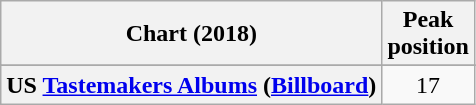<table class="wikitable sortable plainrowheaders" style="text-align:center">
<tr>
<th scope="col">Chart (2018)</th>
<th scope="col">Peak<br>position</th>
</tr>
<tr>
</tr>
<tr>
</tr>
<tr>
<th scope="row">US <a href='#'>Tastemakers Albums</a> (<a href='#'>Billboard</a>)</th>
<td>17</td>
</tr>
</table>
